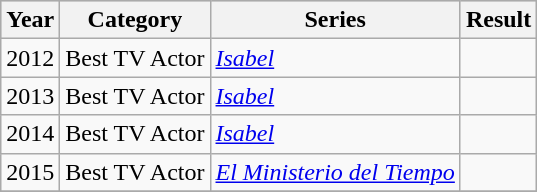<table class="wikitable" border="1">
<tr bgcolor="#CCCCCC">
<th><strong>Year</strong></th>
<th><strong>Category</strong></th>
<th><strong>Series</strong></th>
<th><strong>Result</strong></th>
</tr>
<tr>
<td>2012</td>
<td>Best TV Actor</td>
<td><em><a href='#'>Isabel</a></em></td>
<td></td>
</tr>
<tr>
<td>2013</td>
<td>Best TV Actor</td>
<td><em><a href='#'>Isabel</a></em></td>
<td></td>
</tr>
<tr>
<td>2014</td>
<td>Best TV Actor</td>
<td><em><a href='#'>Isabel</a></em></td>
<td></td>
</tr>
<tr>
<td>2015</td>
<td>Best TV Actor</td>
<td><em><a href='#'>El Ministerio del Tiempo</a></em></td>
<td></td>
</tr>
<tr>
</tr>
</table>
